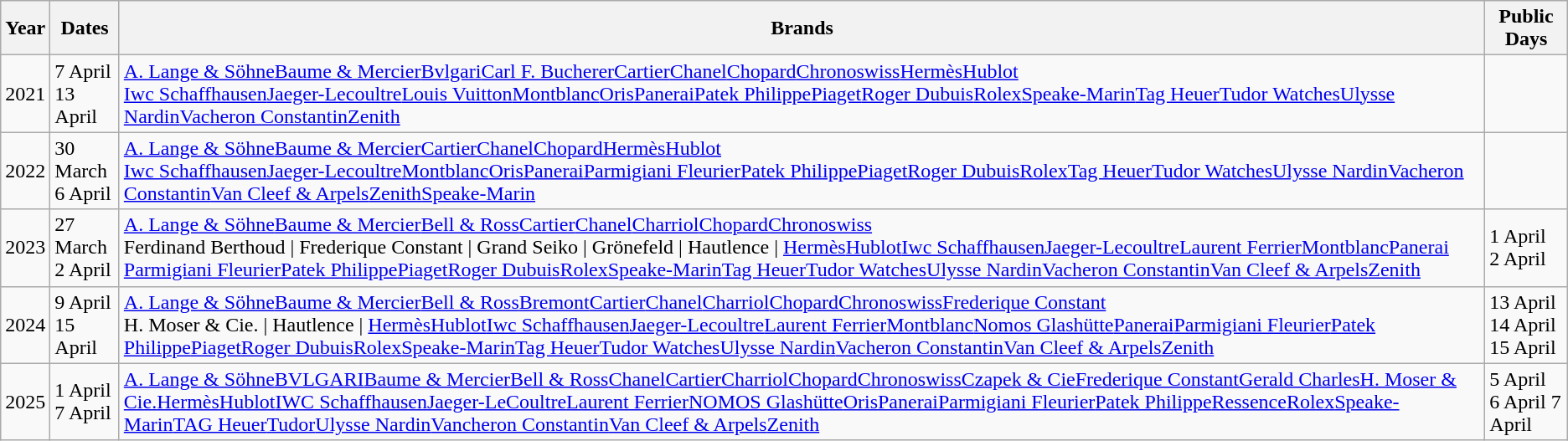<table class="wikitable">
<tr>
<th>Year</th>
<th>Dates</th>
<th>Brands</th>
<th>Public Days</th>
</tr>
<tr>
<td>2021</td>
<td>7 April<br>13 April</td>
<td><a href='#'>A. Lange & Söhne</a><a href='#'>Baume & Mercier</a><a href='#'>Bvlgari</a><a href='#'>Carl F. Bucherer</a><a href='#'>Cartier</a><a href='#'>Chanel</a><a href='#'>Chopard</a><a href='#'>Chronoswiss</a><a href='#'>Hermès</a><a href='#'>Hublot</a><br><a href='#'>Iwc Schaffhausen</a><a href='#'>Jaeger-Lecoultre</a><a href='#'>Louis Vuitton</a><a href='#'>Montblanc</a><a href='#'>Oris</a><a href='#'>Panerai</a><a href='#'>Patek Philippe</a><a href='#'>Piaget</a><a href='#'>Roger Dubuis</a><a href='#'>Rolex</a><a href='#'>Speake-Marin</a><a href='#'>Tag Heuer</a><a href='#'>Tudor Watches</a><a href='#'>Ulysse Nardin</a><a href='#'>Vacheron Constantin</a><a href='#'>Zenith</a></td>
<td></td>
</tr>
<tr>
<td>2022</td>
<td>30 March<br>6 April</td>
<td><a href='#'>A. Lange & Söhne</a><a href='#'>Baume & Mercier</a><a href='#'>Cartier</a><a href='#'>Chanel</a><a href='#'>Chopard</a><a href='#'>Hermès</a><a href='#'>Hublot</a><br><a href='#'>Iwc Schaffhausen</a><a href='#'>Jaeger-Lecoultre</a><a href='#'>Montblanc</a><a href='#'>Oris</a><a href='#'>Panerai</a><a href='#'>Parmigiani Fleurier</a><a href='#'>Patek Philippe</a><a href='#'>Piaget</a><a href='#'>Roger Dubuis</a><a href='#'>Rolex</a><a href='#'>Tag Heuer</a><a href='#'>Tudor Watches</a><a href='#'>Ulysse Nardin</a><a href='#'>Vacheron Constantin</a><a href='#'>Van Cleef & Arpels</a><a href='#'>Zenith</a><a href='#'>Speake-Marin</a></td>
<td></td>
</tr>
<tr>
<td>2023</td>
<td>27 March<br>2 April</td>
<td><a href='#'>A. Lange & Söhne</a><a href='#'>Baume & Mercier</a><a href='#'>Bell & Ross</a><a href='#'>Cartier</a><a href='#'>Chanel</a><a href='#'>Charriol</a><a href='#'>Chopard</a><a href='#'>Chronoswiss</a><br>Ferdinand Berthoud | Frederique Constant | Grand Seiko | Grönefeld | Hautlence | <a href='#'>Hermès</a><a href='#'>Hublot</a><a href='#'>Iwc Schaffhausen</a><a href='#'>Jaeger-Lecoultre</a><a href='#'>Laurent Ferrier</a><a href='#'>Montblanc</a><a href='#'>Panerai</a><br><a href='#'>Parmigiani Fleurier</a><a href='#'>Patek Philippe</a><a href='#'>Piaget</a><a href='#'>Roger Dubuis</a><a href='#'>Rolex</a><a href='#'>Speake-Marin</a><a href='#'>Tag Heuer</a><a href='#'>Tudor Watches</a><a href='#'>Ulysse Nardin</a><a href='#'>Vacheron Constantin</a><a href='#'>Van Cleef & Arpels</a><a href='#'>Zenith</a></td>
<td>1 April<br>2 April</td>
</tr>
<tr>
<td>2024</td>
<td>9 April<br>15 April</td>
<td><a href='#'>A. Lange & Söhne</a><a href='#'>Baume & Mercier</a><a href='#'>Bell & Ross</a><a href='#'>Bremont</a><a href='#'>Cartier</a><a href='#'>Chanel</a><a href='#'>Charriol</a><a href='#'>Chopard</a><a href='#'>Chronoswiss</a><a href='#'>Frederique Constant</a><br>H. Moser & Cie. | Hautlence | <a href='#'>Hermès</a><a href='#'>Hublot</a><a href='#'>Iwc Schaffhausen</a><a href='#'>Jaeger-Lecoultre</a><a href='#'>Laurent Ferrier</a><a href='#'>Montblanc</a><a href='#'>Nomos Glashütte</a><a href='#'>Panerai</a><a href='#'>Parmigiani Fleurier</a><a href='#'>Patek Philippe</a><a href='#'>Piaget</a><a href='#'>Roger Dubuis</a><a href='#'>Rolex</a><a href='#'>Speake-Marin</a><a href='#'>Tag Heuer</a><a href='#'>Tudor Watches</a><a href='#'>Ulysse Nardin</a><a href='#'>Vacheron Constantin</a><a href='#'>Van Cleef & Arpels</a><a href='#'>Zenith</a></td>
<td>13 April<br>14 April<br>15 April</td>
</tr>
<tr>
<td>2025</td>
<td>1 April<br>7 April</td>
<td><a href='#'>A. Lange & Söhne</a><a href='#'>BVLGARI</a><a href='#'>Baume & Mercier</a><a href='#'>Bell & Ross</a><a href='#'>Chanel</a><a href='#'>Cartier</a><a href='#'>Charriol</a><a href='#'>Chopard</a><a href='#'>Chronoswiss</a><a href='#'>Czapek & Cie</a><a href='#'>Frederique Constant</a><a href='#'>Gerald Charles</a><a href='#'>H. Moser & Cie.</a><a href='#'>Hermès</a><a href='#'>Hublot</a><a href='#'>IWC Schaffhausen</a><a href='#'>Jaeger-LeCoultre</a><a href='#'>Laurent Ferrier</a><a href='#'>NOMOS Glashütte</a><a href='#'>Oris</a><a href='#'>Panerai</a><a href='#'>Parmigiani Fleurier</a><a href='#'>Patek Philippe</a><a href='#'>Ressence</a><a href='#'>Rolex</a><a href='#'>Speake-Marin</a><a href='#'>TAG Heuer</a><a href='#'>Tudor</a><a href='#'>Ulysse Nardin</a><a href='#'>Vancheron Constantin</a><a href='#'>Van Cleef & Arpels</a><a href='#'>Zenith</a></td>
<td>5 April<br>6 April
7 April</td>
</tr>
</table>
